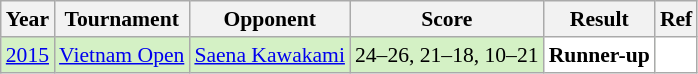<table class="sortable wikitable" style="font-size: 90%">
<tr>
<th>Year</th>
<th>Tournament</th>
<th>Opponent</th>
<th>Score</th>
<th>Result</th>
<th>Ref</th>
</tr>
<tr style="background:#D4F1C5">
<td align="center"><a href='#'>2015</a></td>
<td align="left"><a href='#'>Vietnam Open</a></td>
<td align="left"> <a href='#'>Saena Kawakami</a></td>
<td align="left">24–26, 21–18, 10–21</td>
<td style="text-align:left; background:white"> <strong>Runner-up</strong></td>
<td style="text-align:center; background:white"></td>
</tr>
</table>
